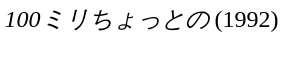<table class="collapsible collapsed" style="text-align:left; background-color:white;">
<tr>
<td><em>100ミリちょっとの</em> (1992)</td>
</tr>
<tr>
<td><br></td>
</tr>
</table>
